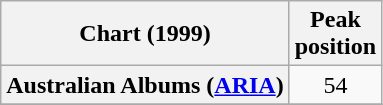<table class="wikitable sortable plainrowheaders" style="text-align:center">
<tr>
<th scope="col">Chart (1999)</th>
<th scope="col">Peak<br>position</th>
</tr>
<tr>
<th scope="row">Australian Albums (<a href='#'>ARIA</a>)</th>
<td>54</td>
</tr>
<tr>
</tr>
</table>
